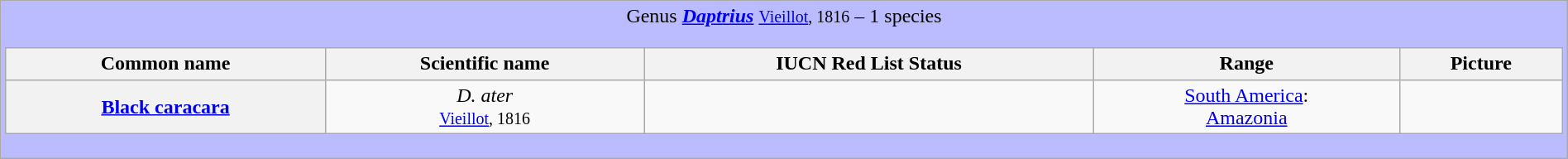<table class="wikitable" style="width:100%;text-align:center">
<tr>
<td colspan="100%" align="center" bgcolor="#BBBBFF">Genus <strong><em><a href='#'>Daptrius</a></em></strong> <small><a href='#'>Vieillot</a>, 1816</small> – 1 species<br><table class="wikitable sortable" style="width:100%;text-align:center">
<tr>
<th scope="col">Common name</th>
<th scope="col">Scientific name</th>
<th scope="col">IUCN Red List Status</th>
<th scope="col" class="unsortable">Range</th>
<th scope="col" class="unsortable">Picture</th>
</tr>
<tr>
<th scope="row"><a href='#'>Black caracara</a></th>
<td><em>D. ater</em> <br><small><a href='#'>Vieillot</a>, 1816</small></td>
<td></td>
<td><a href='#'>South America</a>:<br><a href='#'>Amazonia</a></td>
<td></td>
</tr>
</table>
</td>
</tr>
</table>
